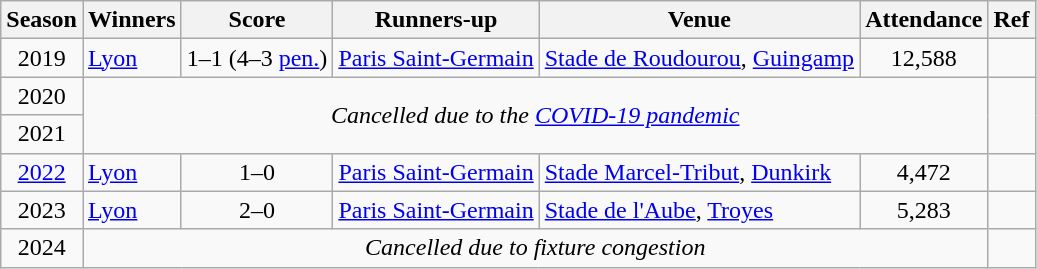<table class="wikitable">
<tr>
<th>Season</th>
<th>Winners</th>
<th>Score</th>
<th>Runners-up</th>
<th>Venue</th>
<th>Attendance</th>
<th>Ref</th>
</tr>
<tr>
<td align="center">2019</td>
<td><a href='#'>Lyon</a></td>
<td align="center">1–1 (4–3 <a href='#'>pen.</a>)</td>
<td><a href='#'>Paris Saint-Germain</a></td>
<td><a href='#'>Stade de Roudourou</a>, <a href='#'>Guingamp</a></td>
<td align="center">12,588</td>
<td align="center"></td>
</tr>
<tr>
<td align="center">2020</td>
<td rowspan="2" colspan="5" align="center"><em>Cancelled due to the <a href='#'>COVID-19 pandemic</a></em></td>
<td rowspan="2" align="center"></td>
</tr>
<tr>
<td align="center">2021</td>
</tr>
<tr>
<td align="center"><a href='#'>2022</a></td>
<td><a href='#'>Lyon</a></td>
<td align="center">1–0</td>
<td><a href='#'>Paris Saint-Germain</a></td>
<td><a href='#'>Stade Marcel-Tribut</a>, <a href='#'>Dunkirk</a></td>
<td align="center">4,472</td>
<td align="center"></td>
</tr>
<tr>
<td align="center">2023</td>
<td><a href='#'>Lyon</a></td>
<td align="center">2–0</td>
<td><a href='#'>Paris Saint-Germain</a></td>
<td><a href='#'>Stade de l'Aube</a>, <a href='#'>Troyes</a></td>
<td align="center">5,283</td>
<td align="center"></td>
</tr>
<tr>
<td align="center">2024</td>
<td colspan="5" align="center"><em>Cancelled due to fixture congestion</em></td>
<td align="center"></td>
</tr>
</table>
